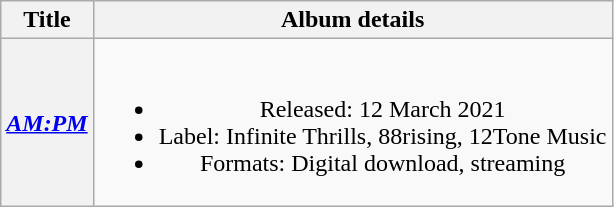<table class="wikitable plainrowheaders" style="text-align:center;">
<tr>
<th scope="col">Title</th>
<th scope="col">Album details</th>
</tr>
<tr>
<th scope="row"><em><a href='#'>AM:PM</a></em></th>
<td><br><ul><li>Released: 12 March 2021</li><li>Label: Infinite Thrills, 88rising, 12Tone Music</li><li>Formats: Digital download, streaming</li></ul></td>
</tr>
</table>
